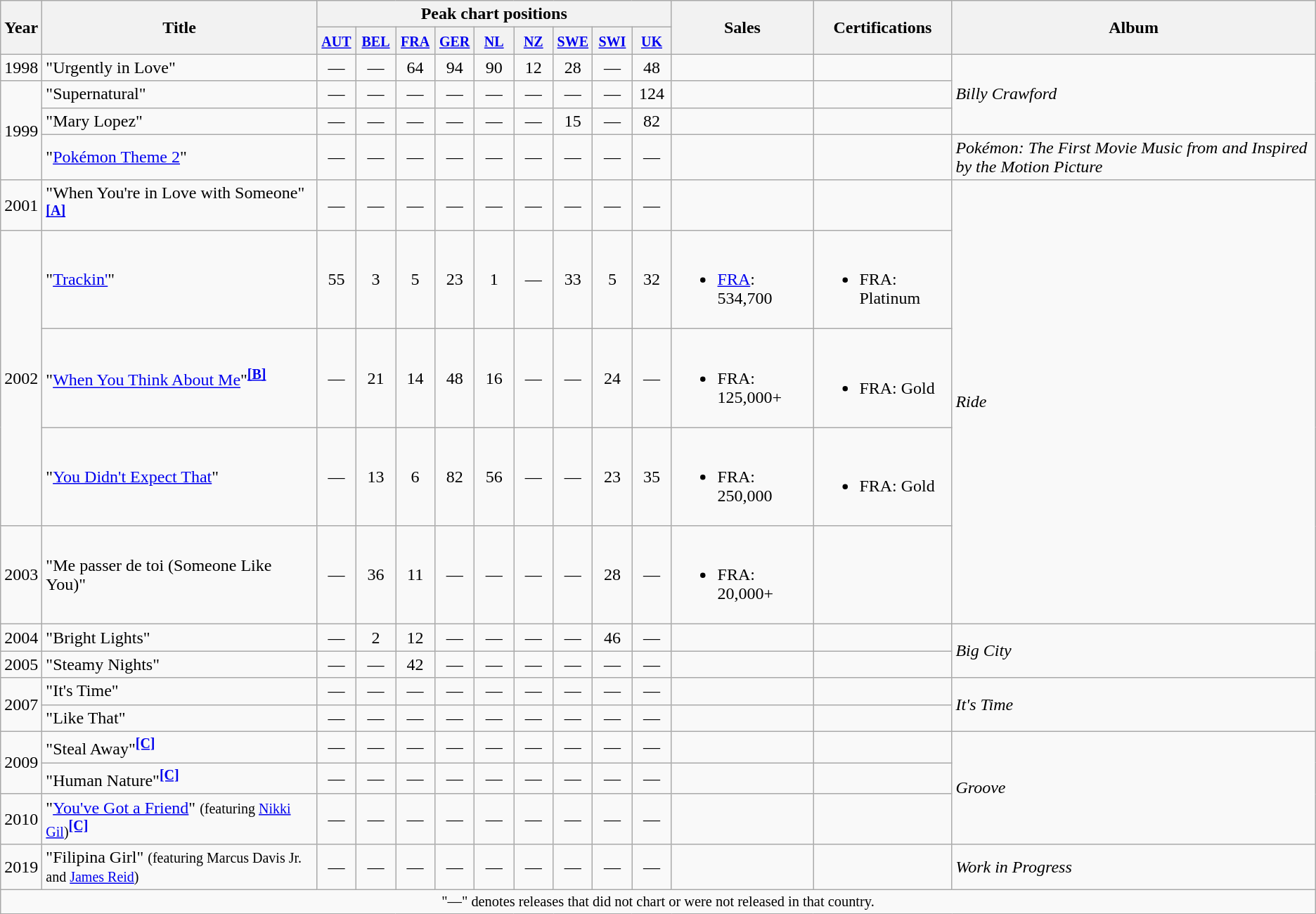<table class="wikitable">
<tr>
<th rowspan=2>Year</th>
<th rowspan=2>Title</th>
<th colspan=9>Peak chart positions</th>
<th rowspan="2">Sales</th>
<th rowspan="2">Certifications</th>
<th rowspan="2">Album</th>
</tr>
<tr>
<th width=30><small><a href='#'>AUT</a></small><br></th>
<th width=30><small><a href='#'>BEL</a></small><br></th>
<th width=30><small><a href='#'>FRA</a></small><br></th>
<th width=30><small><a href='#'>GER</a></small><br></th>
<th width=30><small><a href='#'>NL</a></small><br></th>
<th width=30><small><a href='#'>NZ</a></small><br></th>
<th width=30><small><a href='#'>SWE</a></small><br></th>
<th width=30><small><a href='#'>SWI</a></small><br></th>
<th width=30><small><a href='#'>UK</a></small><br></th>
</tr>
<tr>
<td>1998</td>
<td>"Urgently in Love"</td>
<td align=center>—</td>
<td align=center>—</td>
<td align=center>64</td>
<td align=center>94</td>
<td align=center>90</td>
<td align=center>12</td>
<td align=center>28</td>
<td align=center>—</td>
<td align=center>48</td>
<td></td>
<td></td>
<td rowspan=3><em>Billy Crawford</em></td>
</tr>
<tr>
<td rowspan=3>1999</td>
<td>"Supernatural"</td>
<td align=center>—</td>
<td align=center>—</td>
<td align=center>—</td>
<td align=center>—</td>
<td align=center>—</td>
<td align=center>—</td>
<td align=center>—</td>
<td align=center>—</td>
<td align=center>124</td>
<td></td>
<td></td>
</tr>
<tr>
<td>"Mary Lopez"</td>
<td align=center>—</td>
<td align=center>—</td>
<td align=center>—</td>
<td align=center>—</td>
<td align=center>—</td>
<td align=center>—</td>
<td align=center>15</td>
<td align=center>—</td>
<td align=center>82</td>
<td></td>
<td></td>
</tr>
<tr>
<td>"<a href='#'>Pokémon Theme 2</a>"</td>
<td align=center>—</td>
<td align=center>—</td>
<td align=center>—</td>
<td align=center>—</td>
<td align=center>—</td>
<td align=center>—</td>
<td align=center>—</td>
<td align=center>—</td>
<td align=center>—</td>
<td></td>
<td></td>
<td><em>Pokémon: The First Movie Music from and Inspired by the Motion Picture</em></td>
</tr>
<tr>
<td>2001</td>
<td>"When You're in Love with Someone"<sup><a href='#'><strong>[A]</strong></a></sup></td>
<td align=center>—</td>
<td align=center>—</td>
<td align=center>—</td>
<td align=center>—</td>
<td align=center>—</td>
<td align=center>—</td>
<td align=center>—</td>
<td align=center>—</td>
<td align=center>—</td>
<td></td>
<td></td>
<td rowspan=5><em>Ride</em></td>
</tr>
<tr>
<td rowspan=3>2002</td>
<td>"<a href='#'>Trackin'</a>"</td>
<td align=center>55</td>
<td align=center>3</td>
<td align=center>5</td>
<td align=center>23</td>
<td align=center>1</td>
<td align=center>—</td>
<td align=center>33</td>
<td align=center>5</td>
<td align=center>32</td>
<td><br><ul><li><a href='#'>FRA</a>: 534,700</li></ul></td>
<td><br><ul><li>FRA: Platinum</li></ul></td>
</tr>
<tr>
<td>"<a href='#'>When You Think About Me</a>"<sup><a href='#'><strong>[B]</strong></a></sup></td>
<td align=center>—</td>
<td align=center>21</td>
<td align=center>14</td>
<td align=center>48</td>
<td align=center>16</td>
<td align=center>—</td>
<td align=center>—</td>
<td align=center>24</td>
<td align=center>—</td>
<td><br><ul><li>FRA: 125,000+</li></ul></td>
<td><br><ul><li>FRA: Gold</li></ul></td>
</tr>
<tr>
<td>"<a href='#'>You Didn't Expect That</a>"</td>
<td align=center>—</td>
<td align=center>13</td>
<td align=center>6</td>
<td align=center>82</td>
<td align=center>56</td>
<td align=center>—</td>
<td align=center>—</td>
<td align=center>23</td>
<td align=center>35</td>
<td><br><ul><li>FRA: 250,000</li></ul></td>
<td><br><ul><li>FRA: Gold</li></ul></td>
</tr>
<tr>
<td>2003</td>
<td>"Me passer de toi (Someone Like You)"</td>
<td align=center>—</td>
<td align=center>36</td>
<td align=center>11</td>
<td align=center>—</td>
<td align=center>—</td>
<td align=center>—</td>
<td align=center>—</td>
<td align=center>28</td>
<td align=center>—</td>
<td><br><ul><li>FRA: 20,000+</li></ul></td>
<td></td>
</tr>
<tr>
<td>2004</td>
<td>"Bright Lights"</td>
<td align=center>—</td>
<td align=center>2</td>
<td align=center>12</td>
<td align=center>—</td>
<td align=center>—</td>
<td align=center>—</td>
<td align=center>—</td>
<td align=center>46</td>
<td align=center>—</td>
<td></td>
<td></td>
<td rowspan=2><em>Big City</em></td>
</tr>
<tr>
<td>2005</td>
<td>"Steamy Nights"</td>
<td align=center>—</td>
<td align=center>—</td>
<td align=center>42</td>
<td align=center>—</td>
<td align=center>—</td>
<td align=center>—</td>
<td align=center>—</td>
<td align=center>—</td>
<td align=center>—</td>
<td></td>
<td></td>
</tr>
<tr>
<td rowspan=2>2007</td>
<td>"It's Time"</td>
<td align=center>—</td>
<td align=center>—</td>
<td align=center>—</td>
<td align=center>—</td>
<td align=center>—</td>
<td align=center>—</td>
<td align=center>—</td>
<td align=center>—</td>
<td align=center>—</td>
<td></td>
<td></td>
<td rowspan=2><em>It's Time</em></td>
</tr>
<tr>
<td>"Like That"</td>
<td align=center>—</td>
<td align=center>—</td>
<td align=center>—</td>
<td align=center>—</td>
<td align=center>—</td>
<td align=center>—</td>
<td align=center>—</td>
<td align=center>—</td>
<td align=center>—</td>
<td></td>
<td></td>
</tr>
<tr>
<td rowspan=2>2009</td>
<td>"Steal Away"<sup><a href='#'><strong>[C]</strong></a></sup></td>
<td align=center>—</td>
<td align=center>—</td>
<td align=center>—</td>
<td align=center>—</td>
<td align=center>—</td>
<td align=center>—</td>
<td align=center>—</td>
<td align=center>—</td>
<td align=center>—</td>
<td></td>
<td></td>
<td rowspan=3><em>Groove</em></td>
</tr>
<tr>
<td>"Human Nature"<sup><a href='#'><strong>[C]</strong></a></sup></td>
<td align=center>—</td>
<td align=center>—</td>
<td align=center>—</td>
<td align=center>—</td>
<td align=center>—</td>
<td align=center>—</td>
<td align=center>—</td>
<td align=center>—</td>
<td align=center>—</td>
<td></td>
<td></td>
</tr>
<tr>
<td>2010</td>
<td>"<a href='#'>You've Got a Friend</a>" <small>(featuring <a href='#'>Nikki Gil</a>)</small><sup><a href='#'><strong>[C]</strong></a></sup></td>
<td align=center>—</td>
<td align=center>—</td>
<td align=center>—</td>
<td align=center>—</td>
<td align=center>—</td>
<td align=center>—</td>
<td align=center>—</td>
<td align=center>—</td>
<td align=center>—</td>
<td></td>
<td></td>
</tr>
<tr>
<td>2019</td>
<td>"Filipina Girl" <small>(featuring Marcus Davis Jr. and <a href='#'>James Reid</a>)</small></td>
<td align=center>—</td>
<td align=center>—</td>
<td align=center>—</td>
<td align=center>—</td>
<td align=center>—</td>
<td align=center>—</td>
<td align=center>—</td>
<td align=center>—</td>
<td align=center>—</td>
<td></td>
<td></td>
<td><em>Work in Progress</em></td>
</tr>
<tr>
<td colspan="14" align="center" style="font-size:85%">"—" denotes releases that did not chart or were not released in that country.</td>
</tr>
</table>
